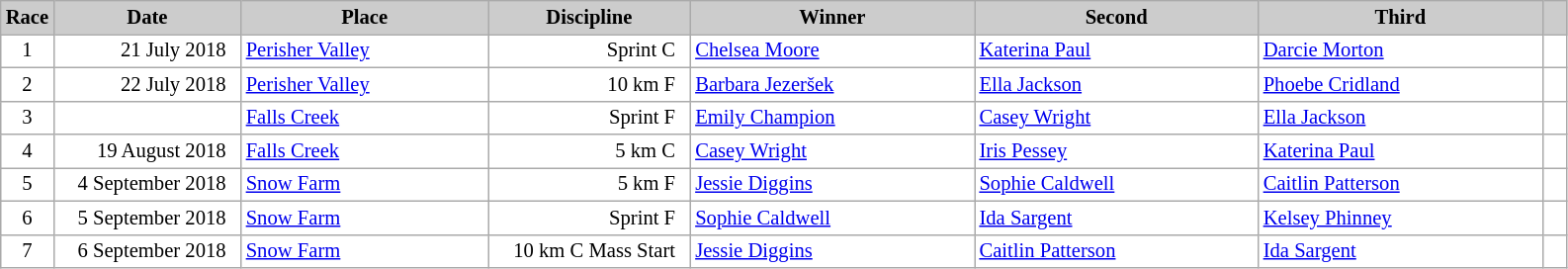<table class="wikitable plainrowheaders" style="background:#fff; font-size:86%; line-height:16px; border:grey solid 1px; border-collapse:collapse;">
<tr style="background:#ccc; text-align:center;">
<th scope="col" style="background:#ccc; width=30 px;">Race</th>
<th scope="col" style="background:#ccc; width:120px;">Date</th>
<th scope="col" style="background:#ccc; width:160px;">Place</th>
<th scope="col" style="background:#ccc; width:130px;">Discipline</th>
<th scope="col" style="background:#ccc; width:185px;">Winner</th>
<th scope="col" style="background:#ccc; width:185px;">Second</th>
<th scope="col" style="background:#ccc; width:185px;">Third</th>
<th scope="col" style="background:#ccc; width:10px;"></th>
</tr>
<tr>
<td align=center>1</td>
<td align=right>21 July 2018  </td>
<td> <a href='#'>Perisher Valley</a></td>
<td align=right>Sprint C  </td>
<td> <a href='#'>Chelsea Moore</a></td>
<td> <a href='#'>Katerina Paul</a></td>
<td> <a href='#'>Darcie Morton</a></td>
<td></td>
</tr>
<tr>
<td align=center>2</td>
<td align=right>22 July 2018  </td>
<td> <a href='#'>Perisher Valley</a></td>
<td align=right>10 km F  </td>
<td> <a href='#'>Barbara Jezeršek</a></td>
<td> <a href='#'>Ella Jackson</a></td>
<td> <a href='#'>Phoebe Cridland</a></td>
<td></td>
</tr>
<tr>
<td align=center>3</td>
<td align=right>  </td>
<td> <a href='#'>Falls Creek</a></td>
<td align=right>Sprint F  </td>
<td> <a href='#'>Emily Champion</a></td>
<td> <a href='#'>Casey Wright</a></td>
<td> <a href='#'>Ella Jackson</a></td>
<td></td>
</tr>
<tr>
<td align=center>4</td>
<td align=right>19 August 2018  </td>
<td> <a href='#'>Falls Creek</a></td>
<td align=right>5 km C  </td>
<td> <a href='#'>Casey Wright</a></td>
<td> <a href='#'>Iris Pessey</a></td>
<td> <a href='#'>Katerina Paul</a></td>
<td></td>
</tr>
<tr>
<td align=center>5</td>
<td align=right>4 September 2018  </td>
<td> <a href='#'>Snow Farm</a></td>
<td align=right>5 km F  </td>
<td> <a href='#'>Jessie Diggins</a></td>
<td> <a href='#'>Sophie Caldwell</a></td>
<td> <a href='#'>Caitlin Patterson</a></td>
<td></td>
</tr>
<tr>
<td align=center>6</td>
<td align=right>5 September 2018  </td>
<td> <a href='#'>Snow Farm</a></td>
<td align=right>Sprint F  </td>
<td> <a href='#'>Sophie Caldwell</a></td>
<td> <a href='#'>Ida Sargent</a></td>
<td> <a href='#'>Kelsey Phinney</a></td>
<td></td>
</tr>
<tr>
<td align=center>7</td>
<td align=right>6 September 2018  </td>
<td> <a href='#'>Snow Farm</a></td>
<td align=right>10 km C Mass Start  </td>
<td> <a href='#'>Jessie Diggins</a></td>
<td> <a href='#'>Caitlin Patterson</a></td>
<td> <a href='#'>Ida Sargent</a></td>
<td></td>
</tr>
</table>
